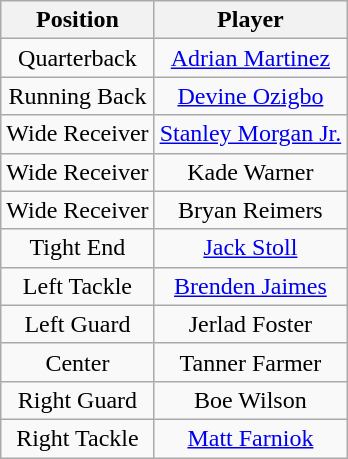<table class="wikitable" style="text-align: center;">
<tr>
<th>Position</th>
<th>Player</th>
</tr>
<tr>
<td>Quarterback</td>
<td><a href='#'>Adrian Martinez</a></td>
</tr>
<tr>
<td>Running Back</td>
<td><a href='#'>Devine Ozigbo</a></td>
</tr>
<tr>
<td>Wide Receiver</td>
<td><a href='#'>Stanley Morgan Jr.</a></td>
</tr>
<tr>
<td>Wide Receiver</td>
<td>Kade Warner</td>
</tr>
<tr>
<td>Wide Receiver</td>
<td>Bryan Reimers</td>
</tr>
<tr>
<td>Tight End</td>
<td><a href='#'>Jack Stoll</a></td>
</tr>
<tr>
<td>Left Tackle</td>
<td><a href='#'>Brenden Jaimes</a></td>
</tr>
<tr>
<td>Left Guard</td>
<td>Jerlad Foster</td>
</tr>
<tr>
<td>Center</td>
<td>Tanner Farmer</td>
</tr>
<tr>
<td>Right Guard</td>
<td>Boe Wilson</td>
</tr>
<tr>
<td>Right Tackle</td>
<td><a href='#'>Matt Farniok</a></td>
</tr>
</table>
